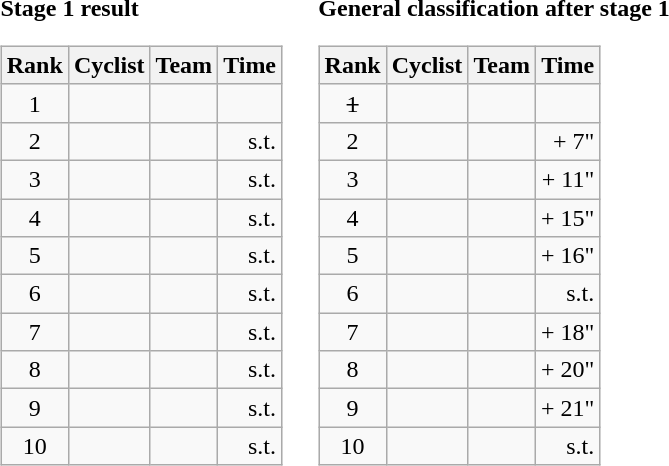<table>
<tr>
<td><strong>Stage 1 result</strong><br><table class="wikitable">
<tr>
<th scope="col">Rank</th>
<th scope="col">Cyclist</th>
<th scope="col">Team</th>
<th scope="col">Time</th>
</tr>
<tr>
<td style="text-align:center;">1</td>
<td></td>
<td></td>
<td style="text-align:right;"></td>
</tr>
<tr>
<td style="text-align:center;">2</td>
<td></td>
<td></td>
<td style="text-align:right;">s.t.</td>
</tr>
<tr>
<td style="text-align:center;">3</td>
<td></td>
<td></td>
<td style="text-align:right;">s.t.</td>
</tr>
<tr>
<td style="text-align:center;">4</td>
<td></td>
<td></td>
<td style="text-align:right;">s.t.</td>
</tr>
<tr>
<td style="text-align:center;">5</td>
<td></td>
<td></td>
<td style="text-align:right;">s.t.</td>
</tr>
<tr>
<td style="text-align:center;">6</td>
<td></td>
<td></td>
<td style="text-align:right;">s.t.</td>
</tr>
<tr>
<td style="text-align:center;">7</td>
<td></td>
<td></td>
<td style="text-align:right;">s.t.</td>
</tr>
<tr>
<td style="text-align:center;">8</td>
<td></td>
<td></td>
<td style="text-align:right;">s.t.</td>
</tr>
<tr>
<td style="text-align:center;">9</td>
<td></td>
<td></td>
<td style="text-align:right;">s.t.</td>
</tr>
<tr>
<td style="text-align:center;">10</td>
<td></td>
<td></td>
<td style="text-align:right;">s.t.</td>
</tr>
</table>
</td>
<td></td>
<td><strong>General classification after stage 1</strong><br><table class="wikitable">
<tr>
<th scope="col">Rank</th>
<th scope="col">Cyclist</th>
<th scope="col">Team</th>
<th scope="col">Time</th>
</tr>
<tr>
<td style="text-align:center;"><del>1</del></td>
<td><del></del> </td>
<td><del></del></td>
<td style="text-align:right;"><del></del></td>
</tr>
<tr>
<td style="text-align:center;">2</td>
<td></td>
<td></td>
<td style="text-align:right;">+ 7"</td>
</tr>
<tr>
<td style="text-align:center;">3</td>
<td></td>
<td></td>
<td style="text-align:right;">+ 11"</td>
</tr>
<tr>
<td style="text-align:center;">4</td>
<td></td>
<td></td>
<td style="text-align:right;">+ 15"</td>
</tr>
<tr>
<td style="text-align:center;">5</td>
<td></td>
<td></td>
<td style="text-align:right;">+ 16"</td>
</tr>
<tr>
<td style="text-align:center;">6</td>
<td></td>
<td></td>
<td style="text-align:right;">s.t.</td>
</tr>
<tr>
<td style="text-align:center;">7</td>
<td></td>
<td></td>
<td style="text-align:right;">+ 18"</td>
</tr>
<tr>
<td style="text-align:center;">8</td>
<td></td>
<td></td>
<td style="text-align:right;">+ 20"</td>
</tr>
<tr>
<td style="text-align:center;">9</td>
<td></td>
<td></td>
<td style="text-align:right;">+ 21"</td>
</tr>
<tr>
<td style="text-align:center;">10</td>
<td></td>
<td></td>
<td style="text-align:right;">s.t.</td>
</tr>
</table>
</td>
</tr>
</table>
